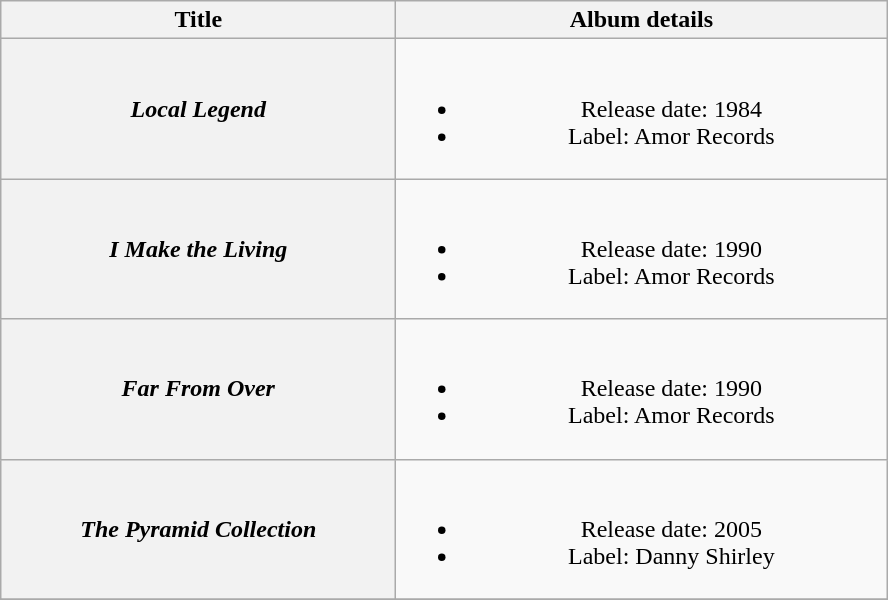<table class="wikitable plainrowheaders" style="text-align:center;">
<tr>
<th style="width:16em;">Title</th>
<th style="width:20em;">Album details</th>
</tr>
<tr>
<th scope="row"><em>Local Legend</em></th>
<td><br><ul><li>Release date: 1984</li><li>Label: Amor Records</li></ul></td>
</tr>
<tr>
<th scope="row"><em>I Make the Living</em></th>
<td><br><ul><li>Release date: 1990</li><li>Label: Amor Records</li></ul></td>
</tr>
<tr>
<th scope="row"><em>Far From Over</em></th>
<td><br><ul><li>Release date: 1990</li><li>Label: Amor Records</li></ul></td>
</tr>
<tr>
<th scope="row"><em>The Pyramid Collection</em></th>
<td><br><ul><li>Release date: 2005</li><li>Label: Danny Shirley</li></ul></td>
</tr>
<tr>
</tr>
</table>
